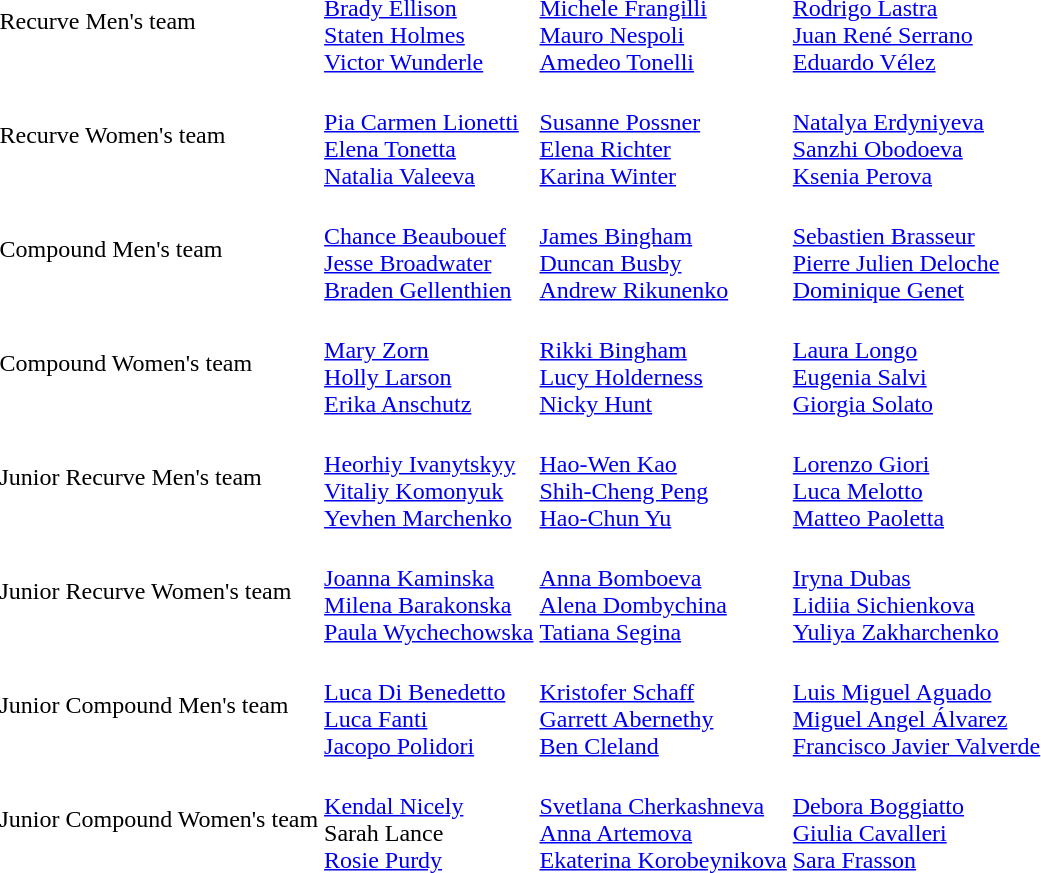<table>
<tr>
<td>Recurve Men's team<br></td>
<td><br><a href='#'>Brady Ellison</a><br><a href='#'>Staten Holmes</a><br><a href='#'>Victor Wunderle</a></td>
<td><br><a href='#'>Michele Frangilli</a><br><a href='#'>Mauro Nespoli</a><br><a href='#'>Amedeo Tonelli</a></td>
<td><br><a href='#'>Rodrigo Lastra</a><br><a href='#'>Juan René Serrano</a><br><a href='#'>Eduardo Vélez</a></td>
</tr>
<tr>
<td>Recurve Women's team<br></td>
<td><br><a href='#'>Pia Carmen Lionetti</a><br><a href='#'>Elena Tonetta</a><br><a href='#'>Natalia Valeeva</a></td>
<td><br><a href='#'>Susanne Possner</a><br><a href='#'>Elena Richter</a><br><a href='#'>Karina Winter</a></td>
<td><br><a href='#'>Natalya Erdyniyeva</a><br><a href='#'>Sanzhi Obodoeva</a><br><a href='#'>Ksenia Perova</a></td>
</tr>
<tr>
<td>Compound Men's team<br></td>
<td><br><a href='#'>Chance Beaubouef</a><br><a href='#'>Jesse Broadwater</a><br><a href='#'>Braden Gellenthien</a></td>
<td><br><a href='#'>James Bingham</a><br><a href='#'>Duncan Busby</a><br><a href='#'>Andrew Rikunenko</a></td>
<td><br><a href='#'>Sebastien Brasseur</a><br><a href='#'>Pierre Julien Deloche</a><br><a href='#'>Dominique Genet</a></td>
</tr>
<tr>
<td>Compound Women's team<br></td>
<td><br><a href='#'>Mary Zorn</a><br><a href='#'>Holly Larson</a><br><a href='#'>Erika Anschutz</a></td>
<td><br><a href='#'>Rikki Bingham</a><br><a href='#'>Lucy Holderness</a><br><a href='#'>Nicky Hunt</a></td>
<td><br><a href='#'>Laura Longo</a><br><a href='#'>Eugenia Salvi</a><br><a href='#'>Giorgia Solato</a></td>
</tr>
<tr>
<td>Junior Recurve Men's team<br></td>
<td><br><a href='#'>Heorhiy Ivanytskyy</a><br><a href='#'>Vitaliy Komonyuk</a><br><a href='#'>Yevhen Marchenko</a></td>
<td><br><a href='#'>Hao-Wen Kao</a><br><a href='#'>Shih-Cheng Peng</a><br><a href='#'>Hao-Chun Yu</a></td>
<td><br><a href='#'>Lorenzo Giori</a><br><a href='#'>Luca Melotto</a><br><a href='#'>Matteo Paoletta</a></td>
</tr>
<tr>
<td>Junior Recurve Women's team<br></td>
<td><br><a href='#'>Joanna Kaminska</a><br><a href='#'>Milena Barakonska</a><br><a href='#'>Paula Wychechowska</a></td>
<td><br><a href='#'>Anna Bomboeva</a><br><a href='#'>Alena Dombychina</a><br><a href='#'>Tatiana Segina</a></td>
<td><br><a href='#'>Iryna Dubas</a><br><a href='#'>Lidiia Sichienkova</a><br><a href='#'>Yuliya Zakharchenko</a></td>
</tr>
<tr>
<td>Junior Compound Men's team<br></td>
<td><br><a href='#'>Luca Di Benedetto</a><br><a href='#'>Luca Fanti</a><br><a href='#'>Jacopo Polidori</a></td>
<td><br><a href='#'>Kristofer Schaff</a><br><a href='#'>Garrett Abernethy</a><br><a href='#'>Ben Cleland</a></td>
<td><br><a href='#'>Luis Miguel Aguado</a><br><a href='#'>Miguel Angel Álvarez</a><br><a href='#'>Francisco Javier Valverde</a></td>
</tr>
<tr>
<td>Junior Compound Women's team<br></td>
<td><br><a href='#'>Kendal Nicely</a><br>Sarah Lance<br><a href='#'>Rosie Purdy</a></td>
<td><br><a href='#'>Svetlana Cherkashneva</a><br><a href='#'>Anna Artemova</a><br><a href='#'>Ekaterina Korobeynikova</a></td>
<td><br><a href='#'>Debora Boggiatto</a><br><a href='#'>Giulia Cavalleri</a><br><a href='#'>Sara Frasson</a></td>
</tr>
</table>
